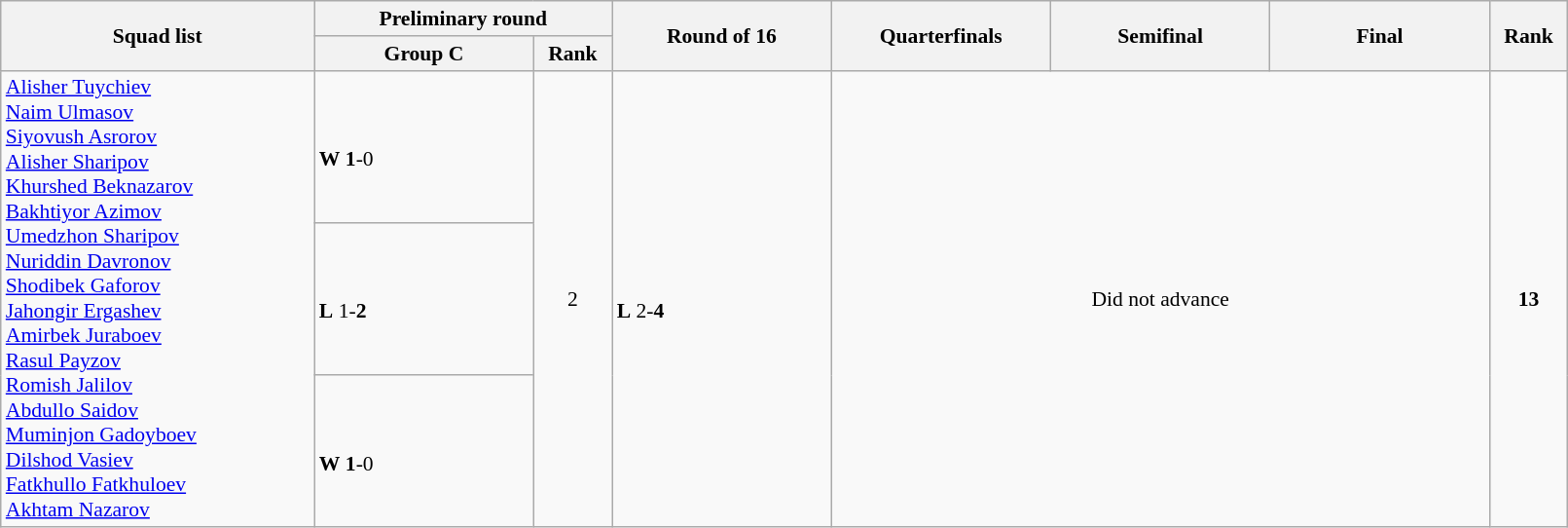<table class="wikitable" width="85%" style="text-align:left; font-size:90%">
<tr>
<th rowspan="2" width="20%">Squad list</th>
<th colspan="2">Preliminary round</th>
<th rowspan="2" width="14%">Round of 16</th>
<th rowspan="2" width="14%">Quarterfinals</th>
<th rowspan="2" width="14%">Semifinal</th>
<th rowspan="2" width="14%">Final</th>
<th rowspan="2" width="5%">Rank</th>
</tr>
<tr>
<th width="14%">Group C</th>
<th width="5%">Rank</th>
</tr>
<tr>
<td rowspan=3><a href='#'>Alisher Tuychiev</a><br><a href='#'>Naim Ulmasov</a><br><a href='#'>Siyovush Asrorov</a><br><a href='#'>Alisher Sharipov</a><br><a href='#'>Khurshed Beknazarov</a><br><a href='#'>Bakhtiyor Azimov</a><br><a href='#'>Umedzhon Sharipov</a><br><a href='#'>Nuriddin Davronov</a><br><a href='#'>Shodibek Gaforov</a><br><a href='#'>Jahongir Ergashev</a><br><a href='#'>Amirbek Juraboev</a><br><a href='#'>Rasul Payzov</a><br><a href='#'>Romish Jalilov</a><br><a href='#'>Abdullo Saidov</a><br><a href='#'>Muminjon Gadoyboev</a><br><a href='#'>Dilshod Vasiev</a><br><a href='#'>Fatkhullo Fatkhuloev</a><br><a href='#'>Akhtam Nazarov</a></td>
<td><br><strong>W</strong> <strong>1</strong>-0</td>
<td rowspan=3 align=center>2 <strong></strong></td>
<td rowspan=3><br><strong>L</strong> 2-<strong>4</strong></td>
<td rowspan=3 colspan=3 align=center>Did not advance</td>
<td rowspan=3 align=center><strong>13</strong></td>
</tr>
<tr>
<td><br><strong>L</strong>  1-<strong>2</strong></td>
</tr>
<tr>
<td><br><strong>W</strong>  <strong>1</strong>-0</td>
</tr>
</table>
